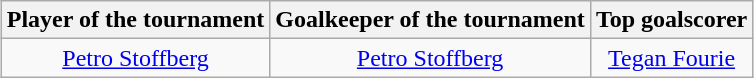<table class=wikitable style="text-align:center; margin:auto">
<tr>
<th>Player of the tournament</th>
<th>Goalkeeper of the tournament</th>
<th>Top goalscorer</th>
</tr>
<tr>
<td> <a href='#'>Petro Stoffberg</a></td>
<td> <a href='#'>Petro Stoffberg</a></td>
<td> <a href='#'>Tegan Fourie</a></td>
</tr>
</table>
